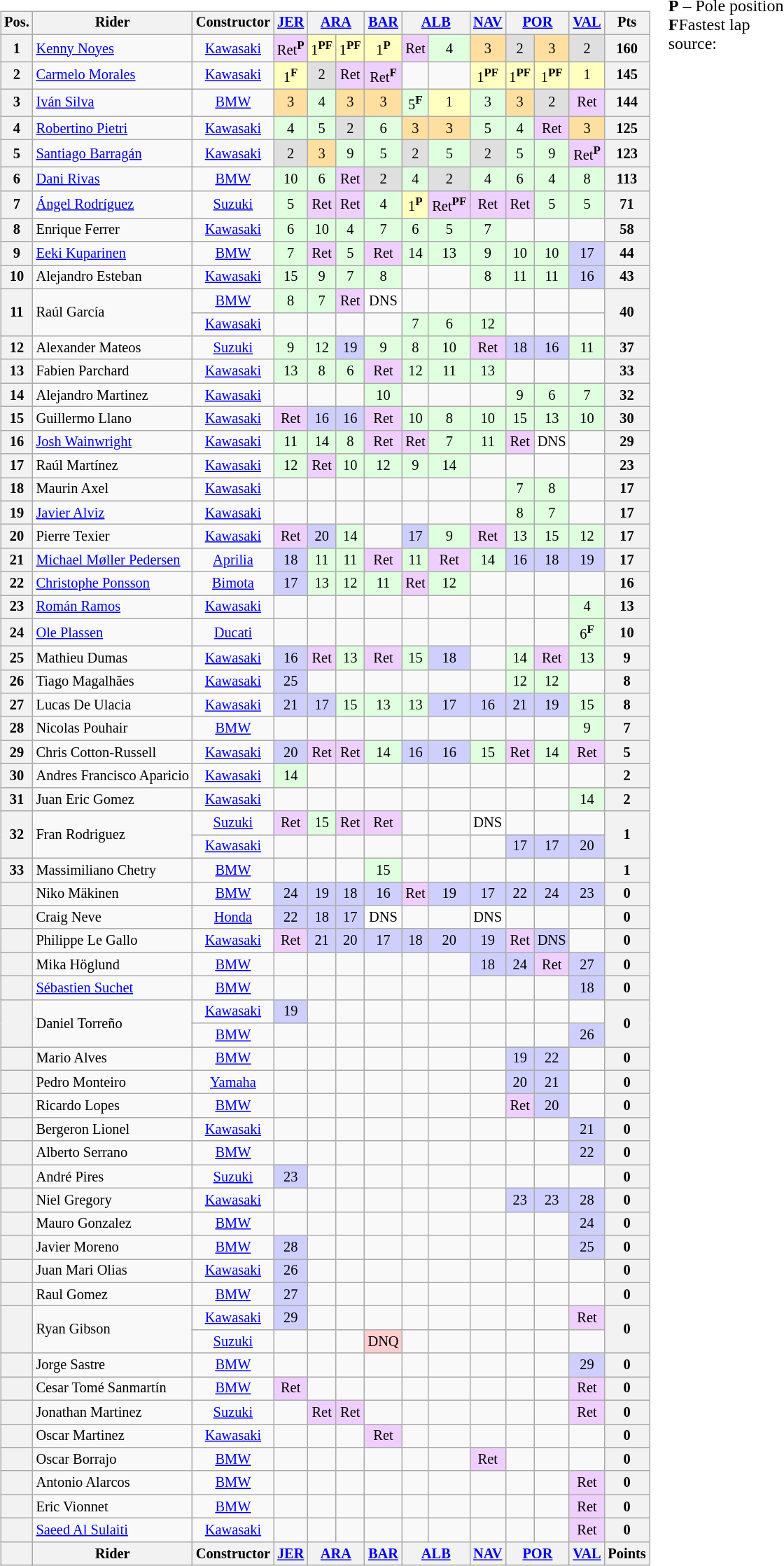<table>
<tr>
<td><br><table class="wikitable" style="font-size:85%; text-align:center;">
<tr style="vertical-align:top">
<th style="vertical-align:middle">Pos.</th>
<th style="vertical-align:middle">Rider</th>
<th style="vertical-align:middle">Constructor</th>
<th><a href='#'>JER</a><br></th>
<th colspan="2"><a href='#'>ARA</a><br></th>
<th><a href='#'>BAR</a><br></th>
<th colspan="2"><a href='#'>ALB</a><br></th>
<th><a href='#'>NAV</a><br></th>
<th colspan="2"><a href='#'>POR</a><br></th>
<th><a href='#'>VAL</a><br></th>
<th style="vertical-align:middle">Pts</th>
</tr>
<tr>
<th>1</th>
<td align="left"> <a href='#'>Kenny Noyes</a></td>
<td><a href='#'>Kawasaki</a></td>
<td style="background:#efcfff;">Ret<sup><strong>P</strong></sup></td>
<td style="background:#ffffbf;">1<sup><strong>PF</strong></sup></td>
<td style="background:#ffffbf;">1<sup><strong>PF</strong></sup></td>
<td style="background:#ffffbf;">1<sup><strong>P</strong></sup></td>
<td style="background:#efcfff;">Ret</td>
<td style="background:#dfffdf;">4</td>
<td style="background:#ffdf9f;">3</td>
<td style="background:#dfdfdf;">2</td>
<td style="background:#ffdf9f;">3</td>
<td style="background:#dfdfdf;">2</td>
<th>160</th>
</tr>
<tr>
<th>2</th>
<td align="left"> <a href='#'>Carmelo Morales</a></td>
<td><a href='#'>Kawasaki</a></td>
<td style="background:#ffffbf;">1<sup><strong>F</strong></sup></td>
<td style="background:#dfdfdf;">2</td>
<td style="background:#efcfff;">Ret</td>
<td style="background:#efcfff;">Ret<sup><strong>F</strong></sup></td>
<td></td>
<td></td>
<td style="background:#ffffbf;">1<sup><strong>PF</strong></sup></td>
<td style="background:#ffffbf;">1<sup><strong>PF</strong></sup></td>
<td style="background:#ffffbf;">1<sup><strong>PF</strong></sup></td>
<td style="background:#ffffbf;">1</td>
<th>145</th>
</tr>
<tr>
<th>3</th>
<td align="left"> <a href='#'>Iván Silva</a></td>
<td><a href='#'>BMW</a></td>
<td style="background:#ffdf9f;">3</td>
<td style="background:#dfffdf;">4</td>
<td style="background:#ffdf9f;">3</td>
<td style="background:#ffdf9f;">3</td>
<td style="background:#dfffdf;">5<sup><strong>F</strong></sup></td>
<td style="background:#ffffbf;">1</td>
<td style="background:#dfffdf;">3</td>
<td style="background:#ffdf9f;">3</td>
<td style="background:#dfdfdf;">2</td>
<td style="background:#efcfff;">Ret</td>
<th>144</th>
</tr>
<tr>
<th>4</th>
<td align="left"> <a href='#'>Robertino Pietri</a></td>
<td><a href='#'>Kawasaki</a></td>
<td style="background:#dfffdf;">4</td>
<td style="background:#dfffdf;">5</td>
<td style="background:#dfdfdf;">2</td>
<td style="background:#dfffdf;">6</td>
<td style="background:#ffdf9f;">3</td>
<td style="background:#ffdf9f;">3</td>
<td style="background:#dfffdf;">5</td>
<td style="background:#dfffdf;">4</td>
<td style="background:#efcfff;">Ret</td>
<td style="background:#ffdf9f;">3</td>
<th>125</th>
</tr>
<tr>
<th>5</th>
<td align="left"> <a href='#'>Santiago Barragán</a></td>
<td><a href='#'>Kawasaki</a></td>
<td style="background:#dfdfdf;">2</td>
<td style="background:#ffdf9f;">3</td>
<td style="background:#dfffdf;">9</td>
<td style="background:#dfffdf;">5</td>
<td style="background:#dfdfdf;">2</td>
<td style="background:#dfffdf;">5</td>
<td style="background:#dfdfdf;">2</td>
<td style="background:#dfffdf;">5</td>
<td style="background:#dfffdf;">9</td>
<td style="background:#efcfff;">Ret<sup><strong>P</strong></sup></td>
<th>123</th>
</tr>
<tr>
<th>6</th>
<td align="left"> <a href='#'>Dani Rivas</a></td>
<td><a href='#'>BMW</a></td>
<td style="background:#dfffdf;">10</td>
<td style="background:#dfffdf;">6</td>
<td style="background:#efcfff;">Ret</td>
<td style="background:#dfdfdf;">2</td>
<td style="background:#dfffdf;">4</td>
<td style="background:#dfdfdf;">2</td>
<td style="background:#dfffdf;">4</td>
<td style="background:#dfffdf;">6</td>
<td style="background:#dfffdf;">4</td>
<td style="background:#dfffdf;">8</td>
<th>113</th>
</tr>
<tr>
<th>7</th>
<td align="left"> <a href='#'>Ángel Rodríguez</a></td>
<td><a href='#'>Suzuki</a></td>
<td style="background:#dfffdf;">5</td>
<td style="background:#efcfff;">Ret</td>
<td style="background:#efcfff;">Ret</td>
<td style="background:#dfffdf;">4</td>
<td style="background:#ffffbf;">1<sup><strong>P</strong></sup></td>
<td style="background:#efcfff;">Ret<sup><strong>PF</strong></sup></td>
<td style="background:#efcfff;">Ret</td>
<td style="background:#efcfff;">Ret</td>
<td style="background:#dfffdf;">5</td>
<td style="background:#dfffdf;">5</td>
<th>71</th>
</tr>
<tr>
<th>8</th>
<td align="left"> Enrique Ferrer</td>
<td><a href='#'>Kawasaki</a></td>
<td style="background:#dfffdf;">6</td>
<td style="background:#dfffdf;">10</td>
<td style="background:#dfffdf;">4</td>
<td style="background:#dfffdf;">7</td>
<td style="background:#dfffdf;">6</td>
<td style="background:#dfffdf;">5</td>
<td style="background:#dfffdf;">7</td>
<td></td>
<td></td>
<td></td>
<th>58</th>
</tr>
<tr>
<th>9</th>
<td align="left"> <a href='#'>Eeki Kuparinen</a></td>
<td><a href='#'>BMW</a></td>
<td style="background:#dfffdf;">7</td>
<td style="background:#efcfff;">Ret</td>
<td style="background:#dfffdf;">5</td>
<td style="background:#efcfff;">Ret</td>
<td style="background:#dfffdf;">14</td>
<td style="background:#dfffdf;">13</td>
<td style="background:#dfffdf;">9</td>
<td style="background:#dfffdf;">10</td>
<td style="background:#dfffdf;">10</td>
<td style="background:#cfcfff;">17</td>
<th>44</th>
</tr>
<tr>
<th>10</th>
<td align="left"> Alejandro Esteban</td>
<td><a href='#'>Kawasaki</a></td>
<td style="background:#dfffdf;">15</td>
<td style="background:#dfffdf;">9</td>
<td style="background:#dfffdf;">7</td>
<td style="background:#dfffdf;">8</td>
<td></td>
<td></td>
<td style="background:#dfffdf;">8</td>
<td style="background:#dfffdf;">11</td>
<td style="background:#dfffdf;">11</td>
<td style="background:#cfcfff;">16</td>
<th>43</th>
</tr>
<tr>
<th rowspan="2">11</th>
<td rowspan="2" align="left"> Raúl García</td>
<td><a href='#'>BMW</a></td>
<td style="background:#dfffdf;">8</td>
<td style="background:#dfffdf;">7</td>
<td style="background:#efcfff;">Ret</td>
<td style="background:#ffffff;">DNS</td>
<td></td>
<td></td>
<td></td>
<td></td>
<td></td>
<td></td>
<th rowspan="2">40</th>
</tr>
<tr>
<td><a href='#'>Kawasaki</a></td>
<td></td>
<td></td>
<td></td>
<td></td>
<td style="background:#dfffdf;">7</td>
<td style="background:#dfffdf;">6</td>
<td style="background:#dfffdf;">12</td>
<td></td>
<td></td>
<td></td>
</tr>
<tr>
<th>12</th>
<td align="left"> Alexander Mateos</td>
<td><a href='#'>Suzuki</a></td>
<td style="background:#dfffdf;">9</td>
<td style="background:#dfffdf;">12</td>
<td style="background:#cfcfff;">19</td>
<td style="background:#dfffdf;">9</td>
<td style="background:#dfffdf;">8</td>
<td style="background:#dfffdf;">10</td>
<td style="background:#efcfff;">Ret</td>
<td style="background:#cfcfff;">18</td>
<td style="background:#cfcfff;">16</td>
<td style="background:#dfffdf;">11</td>
<th>37</th>
</tr>
<tr>
<th>13</th>
<td align="left"> Fabien Parchard</td>
<td><a href='#'>Kawasaki</a></td>
<td style="background:#dfffdf;">13</td>
<td style="background:#dfffdf;">8</td>
<td style="background:#dfffdf;">6</td>
<td style="background:#efcfff;">Ret</td>
<td style="background:#dfffdf;">12</td>
<td style="background:#dfffdf;">11</td>
<td style="background:#dfffdf;">13</td>
<td></td>
<td></td>
<td></td>
<th>33</th>
</tr>
<tr>
<th>14</th>
<td align="left"> Alejandro Martinez</td>
<td><a href='#'>Kawasaki</a></td>
<td></td>
<td></td>
<td></td>
<td style="background:#dfffdf;">10</td>
<td></td>
<td></td>
<td></td>
<td style="background:#dfffdf;">9</td>
<td style="background:#dfffdf;">6</td>
<td style="background:#dfffdf;">7</td>
<th>32</th>
</tr>
<tr>
<th>15</th>
<td align="left"> Guillermo Llano</td>
<td><a href='#'>Kawasaki</a></td>
<td style="background:#efcfff;">Ret</td>
<td style="background:#cfcfff;">16</td>
<td style="background:#cfcfff;">16</td>
<td style="background:#efcfff;">Ret</td>
<td style="background:#dfffdf;">10</td>
<td style="background:#dfffdf;">8</td>
<td style="background:#dfffdf;">10</td>
<td style="background:#dfffdf;">15</td>
<td style="background:#dfffdf;">13</td>
<td style="background:#dfffdf;">10</td>
<th>30</th>
</tr>
<tr>
<th>16</th>
<td align="left"> <a href='#'>Josh Wainwright</a></td>
<td><a href='#'>Kawasaki</a></td>
<td style="background:#dfffdf;">11</td>
<td style="background:#dfffdf;">14</td>
<td style="background:#dfffdf;">8</td>
<td style="background:#efcfff;">Ret</td>
<td style="background:#efcfff;">Ret</td>
<td style="background:#dfffdf;">7</td>
<td style="background:#dfffdf;">11</td>
<td style="background:#efcfff;">Ret</td>
<td style="background:#ffffff;">DNS</td>
<td></td>
<th>29</th>
</tr>
<tr>
<th>17</th>
<td align="left"> Raúl Martínez</td>
<td><a href='#'>Kawasaki</a></td>
<td style="background:#dfffdf;">12</td>
<td style="background:#efcfff;">Ret</td>
<td style="background:#dfffdf;">10</td>
<td style="background:#dfffdf;">12</td>
<td style="background:#dfffdf;">9</td>
<td style="background:#dfffdf;">14</td>
<td></td>
<td></td>
<td></td>
<td></td>
<th>23</th>
</tr>
<tr>
<th>18</th>
<td align="left"> Maurin Axel</td>
<td><a href='#'>Kawasaki</a></td>
<td></td>
<td></td>
<td></td>
<td></td>
<td></td>
<td></td>
<td></td>
<td style="background:#dfffdf;">7</td>
<td style="background:#dfffdf;">8</td>
<td></td>
<th>17</th>
</tr>
<tr>
<th>19</th>
<td align="left"> <a href='#'>Javier Alviz</a></td>
<td><a href='#'>Kawasaki</a></td>
<td></td>
<td></td>
<td></td>
<td></td>
<td></td>
<td></td>
<td></td>
<td style="background:#dfffdf;">8</td>
<td style="background:#dfffdf;">7</td>
<td></td>
<th>17</th>
</tr>
<tr>
<th>20</th>
<td align="left"> Pierre Texier</td>
<td><a href='#'>Kawasaki</a></td>
<td style="background:#efcfff;">Ret</td>
<td style="background:#cfcfff;">20</td>
<td style="background:#dfffdf;">14</td>
<td></td>
<td style="background:#cfcfff;">17</td>
<td style="background:#dfffdf;">9</td>
<td style="background:#efcfff;">Ret</td>
<td style="background:#dfffdf;">13</td>
<td style="background:#dfffdf;">15</td>
<td style="background:#dfffdf;">12</td>
<th>17</th>
</tr>
<tr>
<th>21</th>
<td align="left"> <a href='#'>Michael Møller Pedersen</a></td>
<td><a href='#'>Aprilia</a></td>
<td style="background:#cfcfff;">18</td>
<td style="background:#dfffdf;">11</td>
<td style="background:#dfffdf;">11</td>
<td style="background:#efcfff;">Ret</td>
<td style="background:#dfffdf;">11</td>
<td style="background:#efcfff;">Ret</td>
<td style="background:#dfffdf;">14</td>
<td style="background:#cfcfff;">16</td>
<td style="background:#cfcfff;">18</td>
<td style="background:#cfcfff;">19</td>
<th>17</th>
</tr>
<tr>
<th>22</th>
<td align="left"> <a href='#'>Christophe Ponsson</a></td>
<td><a href='#'>Bimota</a></td>
<td style="background:#cfcfff;">17</td>
<td style="background:#dfffdf;">13</td>
<td style="background:#dfffdf;">12</td>
<td style="background:#dfffdf;">11</td>
<td style="background:#efcfff;">Ret</td>
<td style="background:#dfffdf;">12</td>
<td></td>
<td></td>
<td></td>
<td></td>
<th>16</th>
</tr>
<tr>
<th>23</th>
<td align="left"> <a href='#'>Román Ramos</a></td>
<td><a href='#'>Kawasaki</a></td>
<td></td>
<td></td>
<td></td>
<td></td>
<td></td>
<td></td>
<td></td>
<td></td>
<td></td>
<td style="background:#dfffdf;">4</td>
<th>13</th>
</tr>
<tr>
<th>24</th>
<td align="left"> <a href='#'>Ole Plassen</a></td>
<td><a href='#'>Ducati</a></td>
<td></td>
<td></td>
<td></td>
<td></td>
<td></td>
<td></td>
<td></td>
<td></td>
<td></td>
<td style="background:#dfffdf;">6<sup><strong>F</strong></sup></td>
<th>10</th>
</tr>
<tr>
<th>25</th>
<td align="left"> Mathieu Dumas</td>
<td><a href='#'>Kawasaki</a></td>
<td style="background:#cfcfff;">16</td>
<td style="background:#efcfff;">Ret</td>
<td style="background:#dfffdf;">13</td>
<td style="background:#efcfff;">Ret</td>
<td style="background:#dfffdf;">15</td>
<td style="background:#cfcfff;">18</td>
<td></td>
<td style="background:#dfffdf;">14</td>
<td style="background:#efcfff;">Ret</td>
<td style="background:#dfffdf;">13</td>
<th>9</th>
</tr>
<tr>
<th>26</th>
<td align="left"> Tiago Magalhães</td>
<td><a href='#'>Kawasaki</a></td>
<td style="background:#cfcfff;">25</td>
<td></td>
<td></td>
<td></td>
<td></td>
<td></td>
<td></td>
<td style="background:#dfffdf;">12</td>
<td style="background:#dfffdf;">12</td>
<td></td>
<th>8</th>
</tr>
<tr>
<th>27</th>
<td align="left"> Lucas De Ulacia</td>
<td><a href='#'>Kawasaki</a></td>
<td style="background:#cfcfff;">21</td>
<td style="background:#cfcfff;">17</td>
<td style="background:#dfffdf;">15</td>
<td style="background:#dfffdf;">13</td>
<td style="background:#dfffdf;">13</td>
<td style="background:#cfcfff;">17</td>
<td style="background:#cfcfff;">16</td>
<td style="background:#cfcfff;">21</td>
<td style="background:#cfcfff;">19</td>
<td style="background:#dfffdf;">15</td>
<th>8</th>
</tr>
<tr>
<th>28</th>
<td align="left"> Nicolas Pouhair</td>
<td><a href='#'>BMW</a></td>
<td></td>
<td></td>
<td></td>
<td></td>
<td></td>
<td></td>
<td></td>
<td></td>
<td></td>
<td style="background:#dfffdf;">9</td>
<th>7</th>
</tr>
<tr>
<th>29</th>
<td align="left"> Chris Cotton-Russell</td>
<td><a href='#'>Kawasaki</a></td>
<td style="background:#cfcfff;">20</td>
<td style="background:#efcfff;">Ret</td>
<td style="background:#efcfff;">Ret</td>
<td style="background:#dfffdf;">14</td>
<td style="background:#cfcfff;">16</td>
<td style="background:#cfcfff;">16</td>
<td style="background:#dfffdf;">15</td>
<td style="background:#efcfff;">Ret</td>
<td style="background:#dfffdf;">14</td>
<td style="background:#efcfff;">Ret</td>
<th>5</th>
</tr>
<tr>
<th>30</th>
<td align="left"> Andres Francisco Aparicio</td>
<td><a href='#'>Kawasaki</a></td>
<td style="background:#dfffdf;">14</td>
<td></td>
<td></td>
<td></td>
<td></td>
<td></td>
<td></td>
<td></td>
<td></td>
<td></td>
<th>2</th>
</tr>
<tr>
<th>31</th>
<td align="left"> Juan Eric Gomez</td>
<td><a href='#'>Kawasaki</a></td>
<td></td>
<td></td>
<td></td>
<td></td>
<td></td>
<td></td>
<td></td>
<td></td>
<td></td>
<td style="background:#dfffdf;">14</td>
<th>2</th>
</tr>
<tr>
<th rowspan="2">32</th>
<td rowspan="2" align="left"> Fran Rodriguez</td>
<td><a href='#'>Suzuki</a></td>
<td style="background:#efcfff;">Ret</td>
<td style="background:#dfffdf;">15</td>
<td style="background:#efcfff;">Ret</td>
<td style="background:#efcfff;">Ret</td>
<td></td>
<td></td>
<td style="background:#ffffff;">DNS</td>
<td></td>
<td></td>
<td></td>
<th rowspan="2">1</th>
</tr>
<tr>
<td><a href='#'>Kawasaki</a></td>
<td></td>
<td></td>
<td></td>
<td></td>
<td></td>
<td></td>
<td></td>
<td style="background:#cfcfff;">17</td>
<td style="background:#cfcfff;">17</td>
<td style="background:#cfcfff;">20</td>
</tr>
<tr>
<th>33</th>
<td align="left"> Massimiliano Chetry</td>
<td><a href='#'>BMW</a></td>
<td></td>
<td></td>
<td></td>
<td style="background:#dfffdf;">15</td>
<td></td>
<td></td>
<td></td>
<td></td>
<td></td>
<td></td>
<th>1</th>
</tr>
<tr>
<th></th>
<td align="left"> Niko Mäkinen</td>
<td><a href='#'>BMW</a></td>
<td style="background:#cfcfff;">24</td>
<td style="background:#cfcfff;">19</td>
<td style="background:#cfcfff;">18</td>
<td style="background:#cfcfff;">16</td>
<td style="background:#efcfff;">Ret</td>
<td style="background:#cfcfff;">19</td>
<td style="background:#cfcfff;">17</td>
<td style="background:#cfcfff;">22</td>
<td style="background:#cfcfff;">24</td>
<td style="background:#cfcfff;">23</td>
<th>0</th>
</tr>
<tr>
<th></th>
<td align="left"> Craig Neve</td>
<td><a href='#'>Honda</a></td>
<td style="background:#cfcfff;">22</td>
<td style="background:#cfcfff;">18</td>
<td style="background:#cfcfff;">17</td>
<td style="background:#ffffff;">DNS</td>
<td></td>
<td></td>
<td style="background:#ffffff;">DNS</td>
<td></td>
<td></td>
<td></td>
<th>0</th>
</tr>
<tr>
<th></th>
<td align="left"> Philippe Le Gallo</td>
<td><a href='#'>Kawasaki</a></td>
<td style="background:#efcfff;">Ret</td>
<td style="background:#cfcfff;">21</td>
<td style="background:#cfcfff;">20</td>
<td style="background:#cfcfff;">17</td>
<td style="background:#cfcfff;">18</td>
<td style="background:#cfcfff;">20</td>
<td style="background:#cfcfff;">19</td>
<td style="background:#efcfff;">Ret</td>
<td style="background:#cfcfff;">DNS</td>
<td></td>
<th>0</th>
</tr>
<tr>
<th></th>
<td align="left"> Mika Höglund</td>
<td><a href='#'>BMW</a></td>
<td></td>
<td></td>
<td></td>
<td></td>
<td></td>
<td></td>
<td style="background:#cfcfff;">18</td>
<td style="background:#cfcfff;">24</td>
<td style="background:#efcfff;">Ret</td>
<td style="background:#cfcfff;">27</td>
<th>0</th>
</tr>
<tr>
<th></th>
<td align="left"> <a href='#'>Sébastien Suchet</a></td>
<td><a href='#'>BMW</a></td>
<td></td>
<td></td>
<td></td>
<td></td>
<td></td>
<td></td>
<td></td>
<td></td>
<td></td>
<td style="background:#cfcfff;">18</td>
<th>0</th>
</tr>
<tr>
<th rowspan="2"></th>
<td rowspan="2" align="left"> Daniel Torreño</td>
<td><a href='#'>Kawasaki</a></td>
<td style="background:#cfcfff;">19</td>
<td></td>
<td></td>
<td></td>
<td></td>
<td></td>
<td></td>
<td></td>
<td></td>
<td></td>
<th rowspan="2">0</th>
</tr>
<tr>
<td><a href='#'>BMW</a></td>
<td></td>
<td></td>
<td></td>
<td></td>
<td></td>
<td></td>
<td></td>
<td></td>
<td></td>
<td style="background:#cfcfff;">26</td>
</tr>
<tr>
<th></th>
<td align="left"> Mario Alves</td>
<td><a href='#'>BMW</a></td>
<td></td>
<td></td>
<td></td>
<td></td>
<td></td>
<td></td>
<td></td>
<td style="background:#cfcfff;">19</td>
<td style="background:#cfcfff;">22</td>
<td></td>
<th>0</th>
</tr>
<tr>
<th></th>
<td align="left"> Pedro Monteiro</td>
<td><a href='#'>Yamaha</a></td>
<td></td>
<td></td>
<td></td>
<td></td>
<td></td>
<td></td>
<td></td>
<td style="background:#cfcfff;">20</td>
<td style="background:#cfcfff;">21</td>
<td></td>
<th>0</th>
</tr>
<tr>
<th></th>
<td align="left"> Ricardo Lopes</td>
<td><a href='#'>BMW</a></td>
<td></td>
<td></td>
<td></td>
<td></td>
<td></td>
<td></td>
<td></td>
<td style="background:#efcfff;">Ret</td>
<td style="background:#cfcfff;">20</td>
<td></td>
<th>0</th>
</tr>
<tr>
<th></th>
<td align="left"> Bergeron Lionel</td>
<td><a href='#'>Kawasaki</a></td>
<td></td>
<td></td>
<td></td>
<td></td>
<td></td>
<td></td>
<td></td>
<td></td>
<td></td>
<td style="background:#cfcfff;">21</td>
<th>0</th>
</tr>
<tr>
<th></th>
<td align="left"> Alberto Serrano</td>
<td><a href='#'>BMW</a></td>
<td></td>
<td></td>
<td></td>
<td></td>
<td></td>
<td></td>
<td></td>
<td></td>
<td></td>
<td style="background:#cfcfff;">22</td>
<th>0</th>
</tr>
<tr>
<th></th>
<td align="left"> André Pires</td>
<td><a href='#'>Suzuki</a></td>
<td style="background:#cfcfff;">23</td>
<td></td>
<td></td>
<td></td>
<td></td>
<td></td>
<td></td>
<td></td>
<td></td>
<td></td>
<th>0</th>
</tr>
<tr>
<th></th>
<td align="left"> Niel Gregory</td>
<td><a href='#'>Kawasaki</a></td>
<td></td>
<td></td>
<td></td>
<td></td>
<td></td>
<td></td>
<td></td>
<td style="background:#cfcfff;">23</td>
<td style="background:#cfcfff;">23</td>
<td style="background:#cfcfff;">28</td>
<th>0</th>
</tr>
<tr>
<th></th>
<td align="left"> Mauro Gonzalez</td>
<td><a href='#'>BMW</a></td>
<td></td>
<td></td>
<td></td>
<td></td>
<td></td>
<td></td>
<td></td>
<td></td>
<td></td>
<td style="background:#cfcfff;">24</td>
<th>0</th>
</tr>
<tr>
<th></th>
<td align="left"> Javier Moreno</td>
<td><a href='#'>BMW</a></td>
<td style="background:#cfcfff;">28</td>
<td></td>
<td></td>
<td></td>
<td></td>
<td></td>
<td></td>
<td></td>
<td></td>
<td style="background:#cfcfff;">25</td>
<th>0</th>
</tr>
<tr>
<th></th>
<td align="left"> Juan Mari Olias</td>
<td><a href='#'>Kawasaki</a></td>
<td style="background:#cfcfff;">26</td>
<td></td>
<td></td>
<td></td>
<td></td>
<td></td>
<td></td>
<td></td>
<td></td>
<td></td>
<th>0</th>
</tr>
<tr>
<th></th>
<td align="left"> Raul Gomez</td>
<td><a href='#'>BMW</a></td>
<td style="background:#cfcfff;">27</td>
<td></td>
<td></td>
<td></td>
<td></td>
<td></td>
<td></td>
<td></td>
<td></td>
<td></td>
<th>0</th>
</tr>
<tr>
<th rowspan="2"></th>
<td rowspan="2" align="left"> Ryan Gibson</td>
<td><a href='#'>Kawasaki</a></td>
<td style="background:#cfcfff;">29</td>
<td></td>
<td></td>
<td></td>
<td></td>
<td></td>
<td></td>
<td></td>
<td></td>
<td style="background:#efcfff;">Ret</td>
<th rowspan="2">0</th>
</tr>
<tr>
<td><a href='#'>Suzuki</a></td>
<td></td>
<td></td>
<td></td>
<td style="background:#ffcfcf;">DNQ</td>
<td></td>
<td></td>
<td></td>
<td></td>
<td></td>
<td></td>
</tr>
<tr>
<th></th>
<td align="left"> Jorge Sastre</td>
<td><a href='#'>BMW</a></td>
<td></td>
<td></td>
<td></td>
<td></td>
<td></td>
<td></td>
<td></td>
<td></td>
<td></td>
<td style="background:#cfcfff;">29</td>
<th>0</th>
</tr>
<tr>
<th></th>
<td align="left"> Cesar Tomé Sanmartín</td>
<td><a href='#'>BMW</a></td>
<td style="background:#efcfff;">Ret</td>
<td></td>
<td></td>
<td></td>
<td></td>
<td></td>
<td></td>
<td></td>
<td></td>
<td style="background:#efcfff;">Ret</td>
<th>0</th>
</tr>
<tr>
<th></th>
<td align="left"> Jonathan Martinez</td>
<td><a href='#'>Suzuki</a></td>
<td></td>
<td style="background:#efcfff;">Ret</td>
<td style="background:#efcfff;">Ret</td>
<td></td>
<td></td>
<td></td>
<td></td>
<td></td>
<td></td>
<td style="background:#efcfff;">Ret</td>
<th>0</th>
</tr>
<tr>
<th></th>
<td align="left"> Oscar Martinez</td>
<td><a href='#'>Kawasaki</a></td>
<td></td>
<td></td>
<td></td>
<td style="background:#efcfff;">Ret</td>
<td></td>
<td></td>
<td></td>
<td></td>
<td></td>
<td></td>
<th>0</th>
</tr>
<tr>
<th></th>
<td align="left"> Oscar Borrajo</td>
<td><a href='#'>BMW</a></td>
<td></td>
<td></td>
<td></td>
<td></td>
<td></td>
<td></td>
<td style="background:#efcfff;">Ret</td>
<td></td>
<td></td>
<td></td>
<th>0</th>
</tr>
<tr>
<th></th>
<td align="left"> Antonio Alarcos</td>
<td><a href='#'>BMW</a></td>
<td></td>
<td></td>
<td></td>
<td></td>
<td></td>
<td></td>
<td></td>
<td></td>
<td></td>
<td style=background:#efcfff;">Ret</td>
<th>0</th>
</tr>
<tr>
<th></th>
<td align="left"> Eric Vionnet</td>
<td><a href='#'>BMW</a></td>
<td></td>
<td></td>
<td></td>
<td></td>
<td></td>
<td></td>
<td></td>
<td></td>
<td></td>
<td style="background:#efcfff;">Ret</td>
<th>0</th>
</tr>
<tr>
<th></th>
<td align="left"> <a href='#'>Saeed Al Sulaiti</a></td>
<td><a href='#'>Kawasaki</a></td>
<td></td>
<td></td>
<td></td>
<td></td>
<td></td>
<td></td>
<td></td>
<td></td>
<td></td>
<td style="background:#efcfff;">Ret</td>
<th>0</th>
</tr>
<tr>
<th></th>
<th>Rider</th>
<th>Constructor</th>
<th><a href='#'>JER</a><br></th>
<th colspan="2"><a href='#'>ARA</a><br></th>
<th><a href='#'>BAR</a><br></th>
<th colspan="2"><a href='#'>ALB</a><br></th>
<th><a href='#'>NAV</a><br></th>
<th colspan="2"><a href='#'>POR</a><br></th>
<th><a href='#'>VAL</a><br></th>
<th>Points</th>
</tr>
</table>
</td>
<td valign="top"><br>
<span><strong>P</strong> – Pole position<br><strong>F</strong>Fastest lap</span><br>source:</td>
</tr>
</table>
